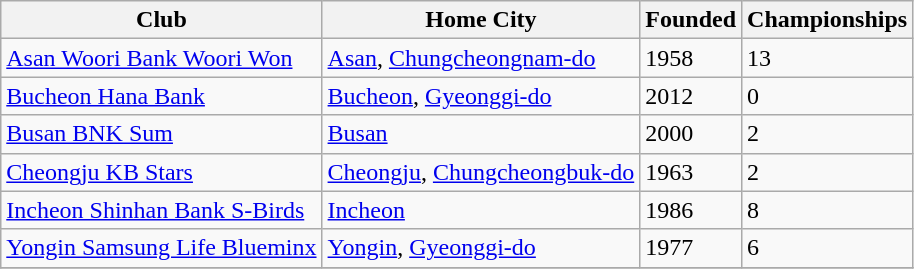<table class="wikitable sortable">
<tr>
<th>Club</th>
<th>Home City</th>
<th>Founded</th>
<th>Championships</th>
</tr>
<tr>
<td><a href='#'>Asan Woori Bank Woori Won</a></td>
<td><a href='#'>Asan</a>, <a href='#'>Chungcheongnam-do</a></td>
<td>1958</td>
<td>13</td>
</tr>
<tr>
<td><a href='#'>Bucheon Hana Bank</a></td>
<td><a href='#'>Bucheon</a>, <a href='#'>Gyeonggi-do</a></td>
<td>2012</td>
<td>0</td>
</tr>
<tr>
<td><a href='#'>Busan BNK Sum</a></td>
<td><a href='#'>Busan</a></td>
<td>2000</td>
<td>2</td>
</tr>
<tr>
<td><a href='#'>Cheongju KB Stars</a></td>
<td><a href='#'>Cheongju</a>, <a href='#'>Chungcheongbuk-do</a></td>
<td>1963</td>
<td>2</td>
</tr>
<tr>
<td><a href='#'>Incheon Shinhan Bank S-Birds</a></td>
<td><a href='#'>Incheon</a></td>
<td>1986</td>
<td>8</td>
</tr>
<tr>
<td><a href='#'>Yongin Samsung Life Blueminx</a></td>
<td><a href='#'>Yongin</a>, <a href='#'>Gyeonggi-do</a></td>
<td>1977</td>
<td>6</td>
</tr>
<tr>
</tr>
</table>
